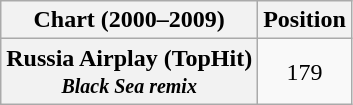<table class="wikitable plainrowheaders" style="text-align:center">
<tr>
<th scope="col">Chart (2000–2009)</th>
<th scope="col">Position</th>
</tr>
<tr>
<th scope="row">Russia Airplay (TopHit)<br><em><small>Black Sea remix</small></em></th>
<td>179</td>
</tr>
</table>
